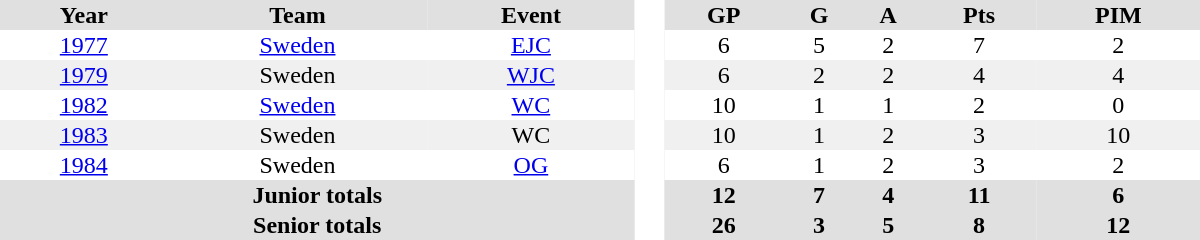<table border="0" cellpadding="1" cellspacing="0" style="text-align:center; width:50em">
<tr ALIGN="center" bgcolor="#e0e0e0">
<th>Year</th>
<th>Team</th>
<th>Event</th>
<th rowspan="99" bgcolor="#ffffff"> </th>
<th>GP</th>
<th>G</th>
<th>A</th>
<th>Pts</th>
<th>PIM</th>
</tr>
<tr>
<td><a href='#'>1977</a></td>
<td><a href='#'>Sweden</a></td>
<td><a href='#'>EJC</a></td>
<td>6</td>
<td>5</td>
<td>2</td>
<td>7</td>
<td>2</td>
</tr>
<tr bgcolor="#f0f0f0">
<td><a href='#'>1979</a></td>
<td>Sweden</td>
<td><a href='#'>WJC</a></td>
<td>6</td>
<td>2</td>
<td>2</td>
<td>4</td>
<td>4</td>
</tr>
<tr>
<td><a href='#'>1982</a></td>
<td><a href='#'>Sweden</a></td>
<td><a href='#'>WC</a></td>
<td>10</td>
<td>1</td>
<td>1</td>
<td>2</td>
<td>0</td>
</tr>
<tr bgcolor="#f0f0f0">
<td><a href='#'>1983</a></td>
<td>Sweden</td>
<td>WC</td>
<td>10</td>
<td>1</td>
<td>2</td>
<td>3</td>
<td>10</td>
</tr>
<tr>
<td><a href='#'>1984</a></td>
<td>Sweden</td>
<td><a href='#'>OG</a></td>
<td>6</td>
<td>1</td>
<td>2</td>
<td>3</td>
<td>2</td>
</tr>
<tr bgcolor="#e0e0e0">
<th colspan=3>Junior totals</th>
<th>12</th>
<th>7</th>
<th>4</th>
<th>11</th>
<th>6</th>
</tr>
<tr bgcolor="#e0e0e0">
<th colspan=3>Senior totals</th>
<th>26</th>
<th>3</th>
<th>5</th>
<th>8</th>
<th>12</th>
</tr>
</table>
